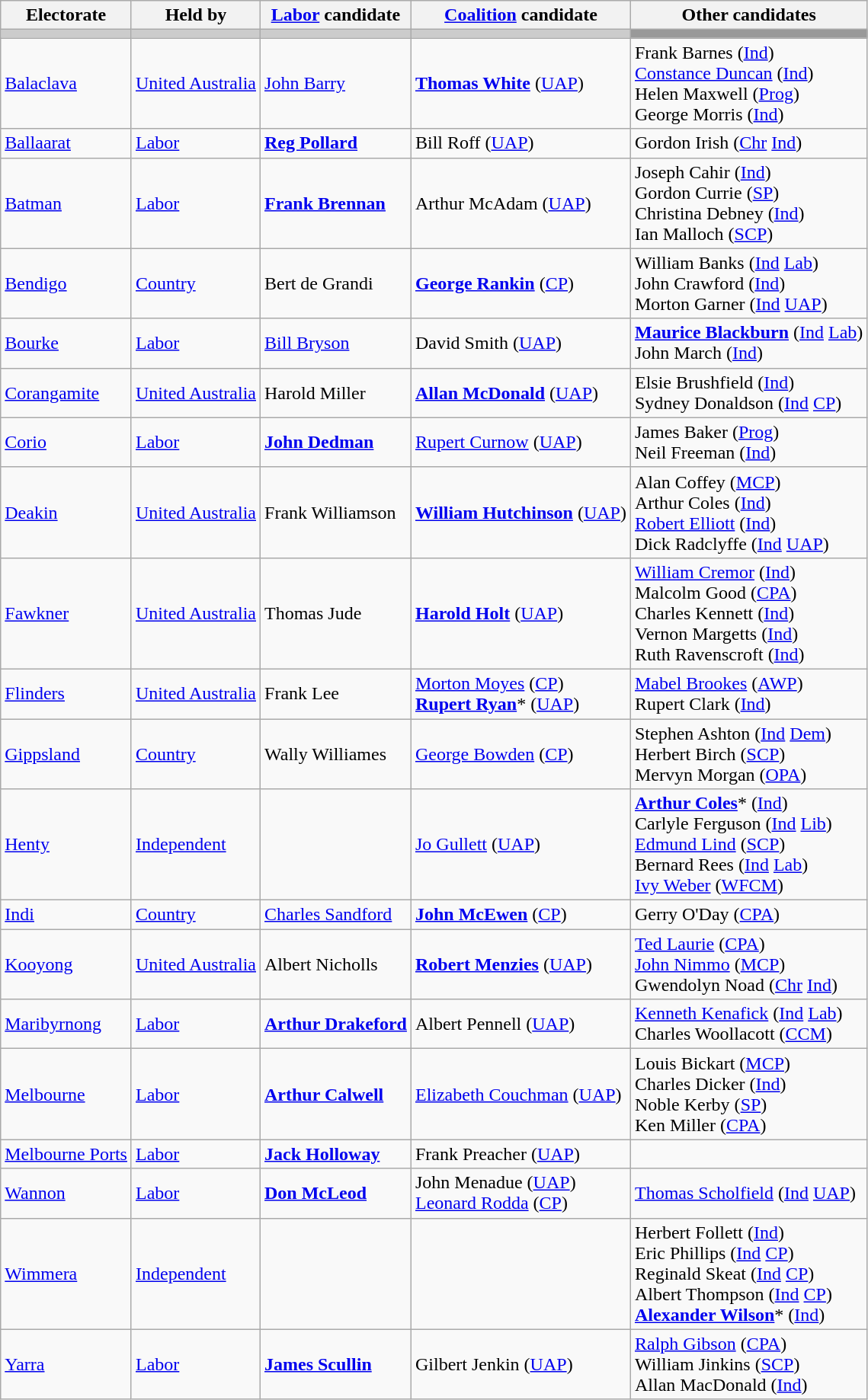<table class="wikitable">
<tr>
<th>Electorate</th>
<th>Held by</th>
<th><a href='#'>Labor</a> candidate</th>
<th><a href='#'>Coalition</a> candidate</th>
<th>Other candidates</th>
</tr>
<tr bgcolor="#cccccc">
<td></td>
<td></td>
<td></td>
<td></td>
<td bgcolor="#999999"></td>
</tr>
<tr>
<td><a href='#'>Balaclava</a></td>
<td><a href='#'>United Australia</a></td>
<td><a href='#'>John Barry</a></td>
<td><strong><a href='#'>Thomas White</a></strong> (<a href='#'>UAP</a>)</td>
<td>Frank Barnes (<a href='#'>Ind</a>)<br><a href='#'>Constance Duncan</a> (<a href='#'>Ind</a>)<br>Helen Maxwell (<a href='#'>Prog</a>)<br>George Morris (<a href='#'>Ind</a>)</td>
</tr>
<tr>
<td><a href='#'>Ballaarat</a></td>
<td><a href='#'>Labor</a></td>
<td><strong><a href='#'>Reg Pollard</a></strong></td>
<td>Bill Roff (<a href='#'>UAP</a>)</td>
<td>Gordon Irish (<a href='#'>Chr</a> <a href='#'>Ind</a>)</td>
</tr>
<tr>
<td><a href='#'>Batman</a></td>
<td><a href='#'>Labor</a></td>
<td><strong><a href='#'>Frank Brennan</a></strong></td>
<td>Arthur McAdam (<a href='#'>UAP</a>)</td>
<td>Joseph Cahir (<a href='#'>Ind</a>)<br>Gordon Currie (<a href='#'>SP</a>)<br>Christina Debney (<a href='#'>Ind</a>)<br>Ian Malloch (<a href='#'>SCP</a>)</td>
</tr>
<tr>
<td><a href='#'>Bendigo</a></td>
<td><a href='#'>Country</a></td>
<td>Bert de Grandi</td>
<td><strong><a href='#'>George Rankin</a></strong> (<a href='#'>CP</a>)</td>
<td>William Banks (<a href='#'>Ind</a> <a href='#'>Lab</a>)<br>John Crawford (<a href='#'>Ind</a>)<br>Morton Garner (<a href='#'>Ind</a> <a href='#'>UAP</a>)</td>
</tr>
<tr>
<td><a href='#'>Bourke</a></td>
<td><a href='#'>Labor</a></td>
<td><a href='#'>Bill Bryson</a></td>
<td>David Smith (<a href='#'>UAP</a>)</td>
<td><strong><a href='#'>Maurice Blackburn</a></strong> (<a href='#'>Ind</a> <a href='#'>Lab</a>)<br>John March (<a href='#'>Ind</a>)</td>
</tr>
<tr>
<td><a href='#'>Corangamite</a></td>
<td><a href='#'>United Australia</a></td>
<td>Harold Miller</td>
<td><strong><a href='#'>Allan McDonald</a></strong> (<a href='#'>UAP</a>)</td>
<td>Elsie Brushfield (<a href='#'>Ind</a>)<br>Sydney Donaldson (<a href='#'>Ind</a> <a href='#'>CP</a>)</td>
</tr>
<tr>
<td><a href='#'>Corio</a></td>
<td><a href='#'>Labor</a></td>
<td><strong><a href='#'>John Dedman</a></strong></td>
<td><a href='#'>Rupert Curnow</a> (<a href='#'>UAP</a>)</td>
<td>James Baker (<a href='#'>Prog</a>)<br>Neil Freeman (<a href='#'>Ind</a>)</td>
</tr>
<tr>
<td><a href='#'>Deakin</a></td>
<td><a href='#'>United Australia</a></td>
<td>Frank Williamson</td>
<td><strong><a href='#'>William Hutchinson</a></strong> (<a href='#'>UAP</a>)</td>
<td>Alan Coffey (<a href='#'>MCP</a>)<br>Arthur Coles (<a href='#'>Ind</a>)<br><a href='#'>Robert Elliott</a> (<a href='#'>Ind</a>)<br>Dick Radclyffe (<a href='#'>Ind</a> <a href='#'>UAP</a>)</td>
</tr>
<tr>
<td><a href='#'>Fawkner</a></td>
<td><a href='#'>United Australia</a></td>
<td>Thomas Jude</td>
<td><strong><a href='#'>Harold Holt</a></strong> (<a href='#'>UAP</a>)</td>
<td><a href='#'>William Cremor</a> (<a href='#'>Ind</a>)<br>Malcolm Good (<a href='#'>CPA</a>)<br>Charles Kennett (<a href='#'>Ind</a>)<br>Vernon Margetts (<a href='#'>Ind</a>)<br>Ruth Ravenscroft (<a href='#'>Ind</a>)</td>
</tr>
<tr>
<td><a href='#'>Flinders</a></td>
<td><a href='#'>United Australia</a></td>
<td>Frank Lee</td>
<td><a href='#'>Morton Moyes</a> (<a href='#'>CP</a>)<br><strong><a href='#'>Rupert Ryan</a></strong>* (<a href='#'>UAP</a>)</td>
<td><a href='#'>Mabel Brookes</a> (<a href='#'>AWP</a>)<br>Rupert Clark (<a href='#'>Ind</a>)</td>
</tr>
<tr>
<td><a href='#'>Gippsland</a></td>
<td><a href='#'>Country</a></td>
<td>Wally Williames</td>
<td><a href='#'>George Bowden</a> (<a href='#'>CP</a>)</td>
<td>Stephen Ashton (<a href='#'>Ind</a> <a href='#'>Dem</a>)<br>Herbert Birch (<a href='#'>SCP</a>)<br>Mervyn Morgan (<a href='#'>OPA</a>)</td>
</tr>
<tr>
<td><a href='#'>Henty</a></td>
<td><a href='#'>Independent</a></td>
<td></td>
<td><a href='#'>Jo Gullett</a> (<a href='#'>UAP</a>)</td>
<td><strong><a href='#'>Arthur Coles</a></strong>* (<a href='#'>Ind</a>)<br>Carlyle Ferguson (<a href='#'>Ind</a> <a href='#'>Lib</a>)<br><a href='#'>Edmund Lind</a> (<a href='#'>SCP</a>)<br>Bernard Rees (<a href='#'>Ind</a> <a href='#'>Lab</a>)<br><a href='#'>Ivy Weber</a> (<a href='#'>WFCM</a>)</td>
</tr>
<tr>
<td><a href='#'>Indi</a></td>
<td><a href='#'>Country</a></td>
<td><a href='#'>Charles Sandford</a></td>
<td><strong><a href='#'>John McEwen</a></strong> (<a href='#'>CP</a>)</td>
<td>Gerry O'Day (<a href='#'>CPA</a>)</td>
</tr>
<tr>
<td><a href='#'>Kooyong</a></td>
<td><a href='#'>United Australia</a></td>
<td>Albert Nicholls</td>
<td><strong><a href='#'>Robert Menzies</a></strong> (<a href='#'>UAP</a>)</td>
<td><a href='#'>Ted Laurie</a> (<a href='#'>CPA</a>)<br><a href='#'>John Nimmo</a> (<a href='#'>MCP</a>)<br>Gwendolyn Noad (<a href='#'>Chr</a> <a href='#'>Ind</a>)</td>
</tr>
<tr>
<td><a href='#'>Maribyrnong</a></td>
<td><a href='#'>Labor</a></td>
<td><strong><a href='#'>Arthur Drakeford</a></strong></td>
<td>Albert Pennell (<a href='#'>UAP</a>)</td>
<td><a href='#'>Kenneth Kenafick</a> (<a href='#'>Ind</a> <a href='#'>Lab</a>)<br>Charles Woollacott (<a href='#'>CCM</a>)</td>
</tr>
<tr>
<td><a href='#'>Melbourne</a></td>
<td><a href='#'>Labor</a></td>
<td><strong><a href='#'>Arthur Calwell</a></strong></td>
<td><a href='#'>Elizabeth Couchman</a> (<a href='#'>UAP</a>)</td>
<td>Louis Bickart (<a href='#'>MCP</a>)<br>Charles Dicker (<a href='#'>Ind</a>)<br>Noble Kerby (<a href='#'>SP</a>)<br>Ken Miller (<a href='#'>CPA</a>)</td>
</tr>
<tr>
<td><a href='#'>Melbourne Ports</a></td>
<td><a href='#'>Labor</a></td>
<td><strong><a href='#'>Jack Holloway</a></strong></td>
<td>Frank Preacher (<a href='#'>UAP</a>)</td>
<td></td>
</tr>
<tr>
<td><a href='#'>Wannon</a></td>
<td><a href='#'>Labor</a></td>
<td><strong><a href='#'>Don McLeod</a></strong></td>
<td>John Menadue (<a href='#'>UAP</a>)<br><a href='#'>Leonard Rodda</a> (<a href='#'>CP</a>)</td>
<td><a href='#'>Thomas Scholfield</a> (<a href='#'>Ind</a> <a href='#'>UAP</a>)</td>
</tr>
<tr>
<td><a href='#'>Wimmera</a></td>
<td><a href='#'>Independent</a></td>
<td></td>
<td></td>
<td>Herbert Follett (<a href='#'>Ind</a>)<br>Eric Phillips (<a href='#'>Ind</a> <a href='#'>CP</a>)<br>Reginald Skeat (<a href='#'>Ind</a> <a href='#'>CP</a>)<br>Albert Thompson (<a href='#'>Ind</a> <a href='#'>CP</a>)<br><strong><a href='#'>Alexander Wilson</a></strong>* (<a href='#'>Ind</a>)</td>
</tr>
<tr>
<td><a href='#'>Yarra</a></td>
<td><a href='#'>Labor</a></td>
<td><strong><a href='#'>James Scullin</a></strong></td>
<td>Gilbert Jenkin (<a href='#'>UAP</a>)</td>
<td><a href='#'>Ralph Gibson</a> (<a href='#'>CPA</a>)<br>William Jinkins (<a href='#'>SCP</a>)<br>Allan MacDonald (<a href='#'>Ind</a>)</td>
</tr>
</table>
